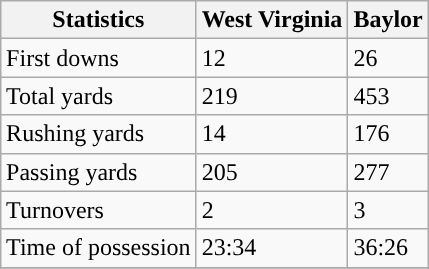<table class="wikitable" style="float: right;">
<tr>
<th>Statistics</th>
<th>West Virginia</th>
<th>Baylor</th>
</tr>
<tr>
<td>First downs</td>
<td>12</td>
<td>26</td>
</tr>
<tr>
<td>Total yards</td>
<td>219</td>
<td>453</td>
</tr>
<tr>
<td>Rushing yards</td>
<td>14</td>
<td>176</td>
</tr>
<tr>
<td>Passing yards</td>
<td>205</td>
<td>277</td>
</tr>
<tr>
<td>Turnovers</td>
<td>2</td>
<td>3</td>
</tr>
<tr>
<td>Time of possession</td>
<td>23:34</td>
<td>36:26</td>
</tr>
<tr>
</tr>
</table>
